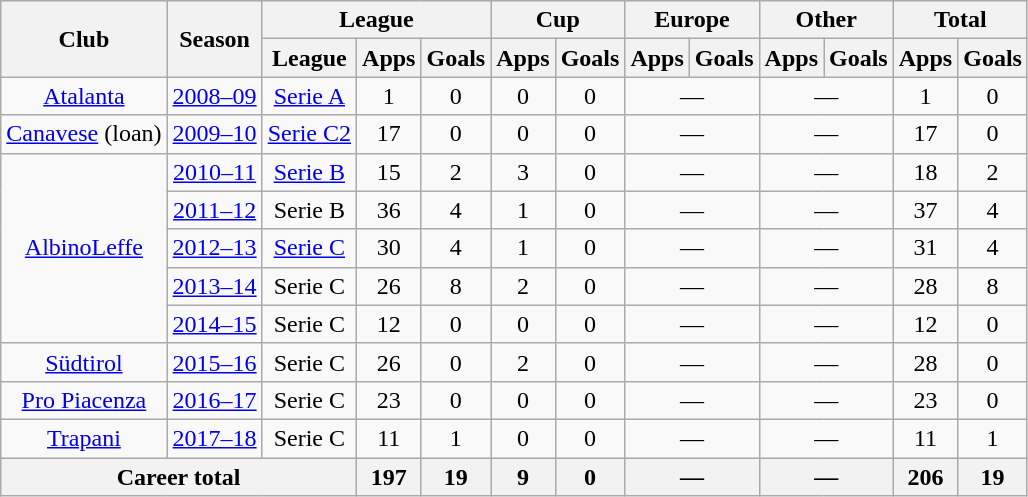<table class="wikitable" style="text-align: center;">
<tr>
<th rowspan="2">Club</th>
<th rowspan="2">Season</th>
<th colspan="3">League</th>
<th colspan="2">Cup</th>
<th colspan="2">Europe</th>
<th colspan="2">Other</th>
<th colspan="2">Total</th>
</tr>
<tr>
<th>League</th>
<th>Apps</th>
<th>Goals</th>
<th>Apps</th>
<th>Goals</th>
<th>Apps</th>
<th>Goals</th>
<th>Apps</th>
<th>Goals</th>
<th>Apps</th>
<th>Goals</th>
</tr>
<tr>
<td><a href='#'>Atalanta</a></td>
<td><a href='#'>2008–09</a></td>
<td><a href='#'>Serie A</a></td>
<td>1</td>
<td>0</td>
<td>0</td>
<td>0</td>
<td colspan="2">—</td>
<td colspan="2">—</td>
<td>1</td>
<td>0</td>
</tr>
<tr>
<td><a href='#'>Canavese</a> (loan)</td>
<td><a href='#'>2009–10</a></td>
<td><a href='#'>Serie C2</a></td>
<td>17</td>
<td>0</td>
<td>0</td>
<td>0</td>
<td colspan="2">—</td>
<td colspan="2">—</td>
<td>17</td>
<td>0</td>
</tr>
<tr>
<td rowspan="5"><a href='#'>AlbinoLeffe</a></td>
<td><a href='#'>2010–11</a></td>
<td><a href='#'>Serie B</a></td>
<td>15</td>
<td>2</td>
<td>3</td>
<td>0</td>
<td colspan="2">—</td>
<td colspan="2">—</td>
<td>18</td>
<td>2</td>
</tr>
<tr>
<td><a href='#'>2011–12</a></td>
<td>Serie B</td>
<td>36</td>
<td>4</td>
<td>1</td>
<td>0</td>
<td colspan="2">—</td>
<td colspan="2">—</td>
<td>37</td>
<td>4</td>
</tr>
<tr>
<td><a href='#'>2012–13</a></td>
<td><a href='#'>Serie C</a></td>
<td>30</td>
<td>4</td>
<td>1</td>
<td>0</td>
<td colspan="2">—</td>
<td colspan="2">—</td>
<td>31</td>
<td>4</td>
</tr>
<tr>
<td><a href='#'>2013–14</a></td>
<td>Serie C</td>
<td>26</td>
<td>8</td>
<td>2</td>
<td>0</td>
<td colspan="2">—</td>
<td colspan="2">—</td>
<td>28</td>
<td>8</td>
</tr>
<tr>
<td><a href='#'>2014–15</a></td>
<td>Serie C</td>
<td>12</td>
<td>0</td>
<td>0</td>
<td>0</td>
<td colspan="2">—</td>
<td colspan="2">—</td>
<td>12</td>
<td>0</td>
</tr>
<tr>
<td><a href='#'>Südtirol</a></td>
<td><a href='#'>2015–16</a></td>
<td>Serie C</td>
<td>26</td>
<td>0</td>
<td>2</td>
<td>0</td>
<td colspan="2">—</td>
<td colspan="2">—</td>
<td>28</td>
<td>0</td>
</tr>
<tr>
<td><a href='#'>Pro Piacenza</a></td>
<td><a href='#'>2016–17</a></td>
<td>Serie C</td>
<td>23</td>
<td>0</td>
<td>0</td>
<td>0</td>
<td colspan="2">—</td>
<td colspan="2">—</td>
<td>23</td>
<td>0</td>
</tr>
<tr>
<td><a href='#'>Trapani</a></td>
<td><a href='#'>2017–18</a></td>
<td>Serie C</td>
<td>11</td>
<td>1</td>
<td>0</td>
<td>0</td>
<td colspan="2">—</td>
<td colspan="2">—</td>
<td>11</td>
<td>1</td>
</tr>
<tr>
<th colspan="3">Career total</th>
<th>197</th>
<th>19</th>
<th>9</th>
<th>0</th>
<th colspan="2">—</th>
<th colspan="2">—</th>
<th>206</th>
<th>19</th>
</tr>
</table>
